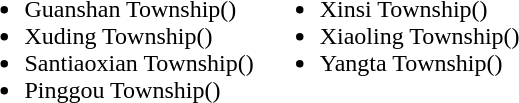<table>
<tr>
<td valign="top"><br><ul><li>Guanshan Township()</li><li>Xuding Township()</li><li>Santiaoxian Township()</li><li>Pinggou Township()</li></ul></td>
<td valign="top"><br><ul><li>Xinsi Township()</li><li>Xiaoling Township()</li><li>Yangta Township()</li></ul></td>
</tr>
</table>
